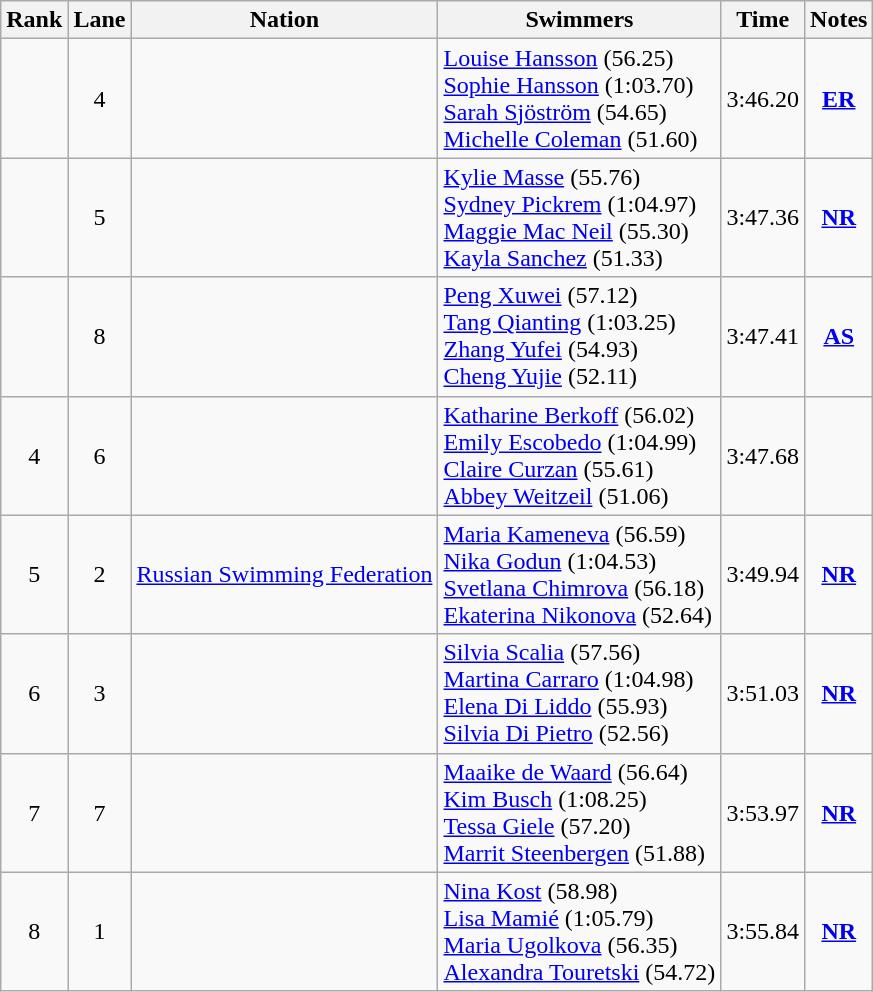<table class="wikitable sortable" style="text-align:center">
<tr>
<th>Rank</th>
<th>Lane</th>
<th>Nation</th>
<th>Swimmers</th>
<th>Time</th>
<th>Notes</th>
</tr>
<tr>
<td></td>
<td>4</td>
<td align=left></td>
<td align=left><a href='#'>Louise Hansson</a> (56.25)<br><a href='#'>Sophie Hansson</a> (1:03.70)<br><a href='#'>Sarah Sjöström</a> (54.65)<br><a href='#'>Michelle Coleman</a> (51.60)</td>
<td>3:46.20</td>
<td><strong><a href='#'>ER</a></strong></td>
</tr>
<tr>
<td></td>
<td>5</td>
<td align=left></td>
<td align=left><a href='#'>Kylie Masse</a> (55.76)<br><a href='#'>Sydney Pickrem</a> (1:04.97)<br><a href='#'>Maggie Mac Neil</a> (55.30)<br><a href='#'>Kayla Sanchez</a> (51.33)</td>
<td>3:47.36</td>
<td><strong><a href='#'>NR</a></strong></td>
</tr>
<tr>
<td></td>
<td>8</td>
<td align=left></td>
<td align=left><a href='#'>Peng Xuwei</a> (57.12)<br><a href='#'>Tang Qianting</a> (1:03.25)<br><a href='#'>Zhang Yufei</a> (54.93)<br><a href='#'>Cheng Yujie</a> (52.11)</td>
<td>3:47.41</td>
<td><strong><a href='#'>AS</a></strong></td>
</tr>
<tr>
<td>4</td>
<td>6</td>
<td align=left></td>
<td align=left><a href='#'>Katharine Berkoff</a> (56.02)<br><a href='#'>Emily Escobedo</a> (1:04.99)<br><a href='#'>Claire Curzan</a> (55.61)<br><a href='#'>Abbey Weitzeil</a> (51.06)</td>
<td>3:47.68</td>
<td></td>
</tr>
<tr>
<td>5</td>
<td>2</td>
<td align=left><a href='#'>Russian Swimming Federation</a></td>
<td align=left><a href='#'>Maria Kameneva</a> (56.59)<br><a href='#'>Nika Godun</a> (1:04.53)<br><a href='#'>Svetlana Chimrova</a> (56.18)<br><a href='#'>Ekaterina Nikonova</a> (52.64)</td>
<td>3:49.94</td>
<td><strong><a href='#'>NR</a></strong></td>
</tr>
<tr>
<td>6</td>
<td>3</td>
<td align=left></td>
<td align=left><a href='#'>Silvia Scalia</a> (57.56)<br><a href='#'>Martina Carraro</a> (1:04.98)<br><a href='#'>Elena Di Liddo</a> (55.93)<br><a href='#'>Silvia Di Pietro</a> (52.56)</td>
<td>3:51.03</td>
<td><strong><a href='#'>NR</a></strong></td>
</tr>
<tr>
<td>7</td>
<td>7</td>
<td align=left></td>
<td align=left><a href='#'>Maaike de Waard</a> (56.64)<br><a href='#'>Kim Busch</a> (1:08.25)<br><a href='#'>Tessa Giele</a> (57.20)<br><a href='#'>Marrit Steenbergen</a> (51.88)</td>
<td>3:53.97</td>
<td><strong><a href='#'>NR</a></strong></td>
</tr>
<tr>
<td>8</td>
<td>1</td>
<td align=left></td>
<td align=left><a href='#'>Nina Kost</a> (58.98)<br><a href='#'>Lisa Mamié</a> (1:05.79)<br><a href='#'>Maria Ugolkova</a> (56.35)<br><a href='#'>Alexandra Touretski</a> (54.72)</td>
<td>3:55.84</td>
<td><strong><a href='#'>NR</a></strong></td>
</tr>
</table>
